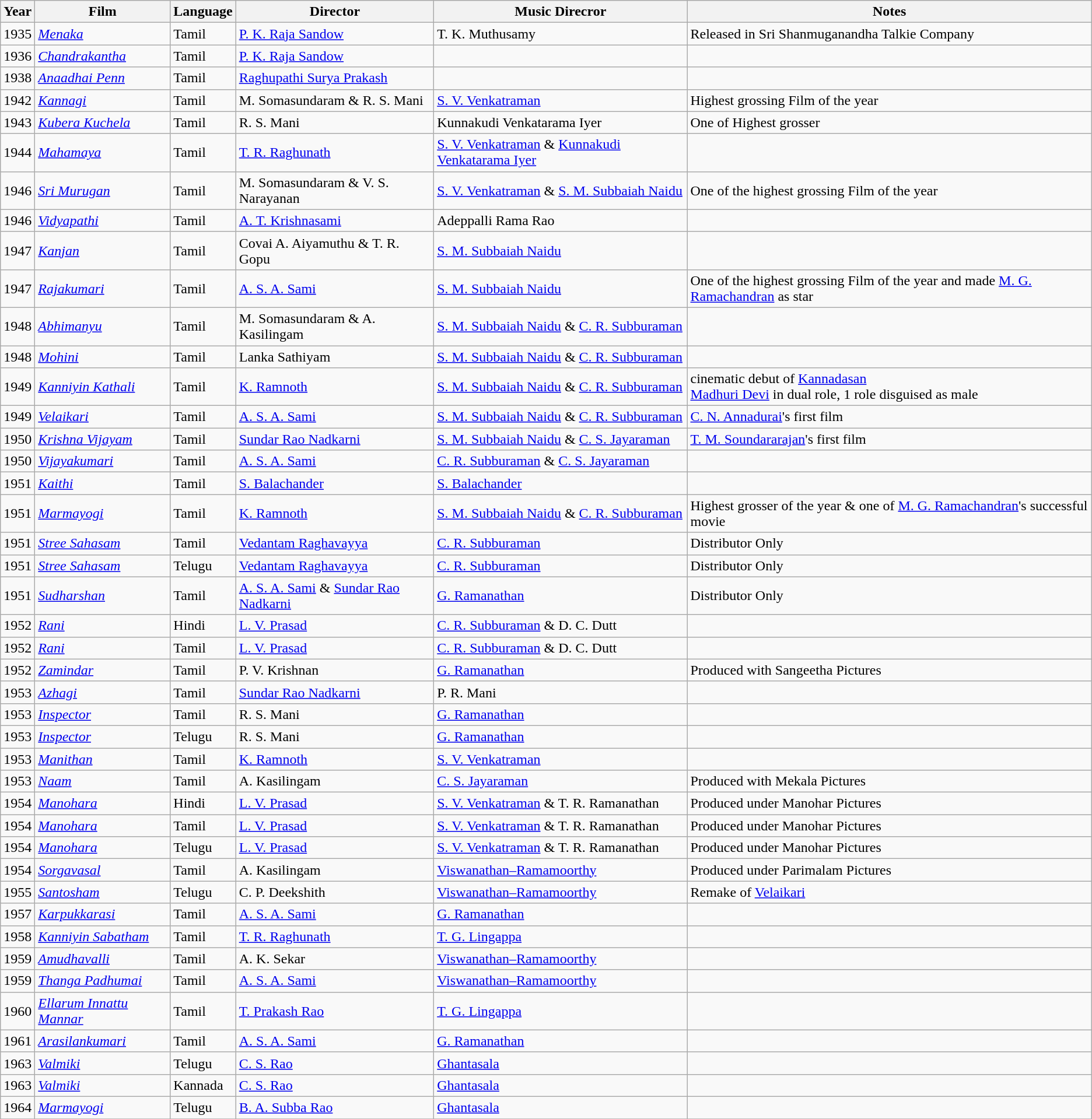<table class="wikitable">
<tr>
<th>Year</th>
<th>Film</th>
<th>Language</th>
<th>Director</th>
<th>Music Direcror</th>
<th>Notes</th>
</tr>
<tr>
<td>1935</td>
<td><em><a href='#'>Menaka</a></em></td>
<td>Tamil</td>
<td><a href='#'>P. K. Raja Sandow</a></td>
<td>T. K. Muthusamy</td>
<td>Released in Sri Shanmuganandha Talkie Company</td>
</tr>
<tr>
<td>1936</td>
<td><em><a href='#'>Chandrakantha</a></em></td>
<td>Tamil</td>
<td><a href='#'>P. K. Raja Sandow</a></td>
<td></td>
<td></td>
</tr>
<tr>
<td>1938</td>
<td><em><a href='#'>Anaadhai Penn</a></em></td>
<td>Tamil</td>
<td><a href='#'>Raghupathi Surya Prakash</a></td>
<td></td>
<td></td>
</tr>
<tr>
<td>1942</td>
<td><em><a href='#'>Kannagi</a></em></td>
<td>Tamil</td>
<td>M. Somasundaram & R. S. Mani</td>
<td><a href='#'>S. V. Venkatraman</a></td>
<td>Highest grossing Film of the year</td>
</tr>
<tr>
<td>1943</td>
<td><em><a href='#'>Kubera Kuchela</a></em></td>
<td>Tamil</td>
<td>R. S. Mani</td>
<td>Kunnakudi Venkatarama Iyer</td>
<td>One of Highest grosser</td>
</tr>
<tr>
<td>1944</td>
<td><em><a href='#'>Mahamaya</a></em></td>
<td>Tamil</td>
<td><a href='#'>T. R. Raghunath</a></td>
<td><a href='#'>S. V. Venkatraman</a> & <a href='#'>Kunnakudi Venkatarama Iyer</a></td>
<td></td>
</tr>
<tr>
<td>1946</td>
<td><em><a href='#'>Sri Murugan</a></em></td>
<td>Tamil</td>
<td>M. Somasundaram & V. S. Narayanan</td>
<td><a href='#'>S. V. Venkatraman</a> & <a href='#'>S. M. Subbaiah Naidu</a></td>
<td>One of the highest grossing Film of the year</td>
</tr>
<tr>
<td>1946</td>
<td><em><a href='#'>Vidyapathi</a></em></td>
<td>Tamil</td>
<td><a href='#'>A. T. Krishnasami</a></td>
<td>Adeppalli Rama Rao</td>
<td></td>
</tr>
<tr>
<td>1947</td>
<td><em><a href='#'>Kanjan</a></em></td>
<td>Tamil</td>
<td>Covai A. Aiyamuthu & T. R. Gopu</td>
<td><a href='#'>S. M. Subbaiah Naidu</a></td>
<td></td>
</tr>
<tr>
<td>1947</td>
<td><em><a href='#'>Rajakumari</a></em></td>
<td>Tamil</td>
<td><a href='#'>A. S. A. Sami</a></td>
<td><a href='#'>S. M. Subbaiah Naidu</a></td>
<td>One of the highest grossing Film of the year and made <a href='#'>M. G. Ramachandran</a> as star</td>
</tr>
<tr>
<td>1948</td>
<td><em><a href='#'>Abhimanyu</a></em></td>
<td>Tamil</td>
<td>M. Somasundaram & A. Kasilingam</td>
<td><a href='#'>S. M. Subbaiah Naidu</a> & <a href='#'>C. R. Subburaman</a></td>
<td></td>
</tr>
<tr>
<td>1948</td>
<td><em><a href='#'>Mohini</a></em></td>
<td>Tamil</td>
<td>Lanka Sathiyam</td>
<td><a href='#'>S. M. Subbaiah Naidu</a> & <a href='#'>C. R. Subburaman</a></td>
<td></td>
</tr>
<tr>
<td>1949</td>
<td><em><a href='#'>Kanniyin Kathali</a></em></td>
<td>Tamil</td>
<td><a href='#'>K. Ramnoth</a></td>
<td><a href='#'>S. M. Subbaiah Naidu</a> & <a href='#'>C. R. Subburaman</a></td>
<td>cinematic debut of <a href='#'>Kannadasan</a><br><a href='#'>Madhuri Devi</a> in dual role, 1 role disguised as male</td>
</tr>
<tr>
<td>1949</td>
<td><em><a href='#'>Velaikari</a></em></td>
<td>Tamil</td>
<td><a href='#'>A. S. A. Sami</a></td>
<td><a href='#'>S. M. Subbaiah Naidu</a> & <a href='#'>C. R. Subburaman</a></td>
<td><a href='#'>C. N. Annadurai</a>'s first film</td>
</tr>
<tr>
<td>1950</td>
<td><em><a href='#'>Krishna Vijayam</a></em></td>
<td>Tamil</td>
<td><a href='#'>Sundar Rao Nadkarni</a></td>
<td><a href='#'>S. M. Subbaiah Naidu</a> & <a href='#'>C. S. Jayaraman</a></td>
<td><a href='#'>T. M. Soundararajan</a>'s first film</td>
</tr>
<tr>
<td>1950</td>
<td><em><a href='#'>Vijayakumari</a></em></td>
<td>Tamil</td>
<td><a href='#'>A. S. A. Sami</a></td>
<td><a href='#'>C. R. Subburaman</a> & <a href='#'>C. S. Jayaraman</a></td>
<td></td>
</tr>
<tr>
<td>1951</td>
<td><em><a href='#'>Kaithi</a></em></td>
<td>Tamil</td>
<td><a href='#'>S. Balachander</a></td>
<td><a href='#'>S. Balachander</a></td>
<td></td>
</tr>
<tr>
<td>1951</td>
<td><em><a href='#'>Marmayogi</a></em></td>
<td>Tamil</td>
<td><a href='#'>K. Ramnoth</a></td>
<td><a href='#'>S. M. Subbaiah Naidu</a> & <a href='#'>C. R. Subburaman</a></td>
<td>Highest grosser of the year & one of <a href='#'>M. G. Ramachandran</a>'s successful movie</td>
</tr>
<tr>
<td>1951</td>
<td><em><a href='#'>Stree Sahasam</a></em></td>
<td>Tamil</td>
<td><a href='#'>Vedantam Raghavayya</a></td>
<td><a href='#'>C. R. Subburaman</a></td>
<td>Distributor Only</td>
</tr>
<tr>
<td>1951</td>
<td><em><a href='#'>Stree Sahasam</a></em></td>
<td>Telugu</td>
<td><a href='#'>Vedantam Raghavayya</a></td>
<td><a href='#'>C. R. Subburaman</a></td>
<td>Distributor Only</td>
</tr>
<tr>
<td>1951</td>
<td><em><a href='#'>Sudharshan</a></em></td>
<td>Tamil</td>
<td><a href='#'>A. S. A. Sami</a> & <a href='#'>Sundar Rao Nadkarni</a></td>
<td><a href='#'>G. Ramanathan</a></td>
<td>Distributor Only</td>
</tr>
<tr>
<td>1952</td>
<td><em><a href='#'>Rani</a></em></td>
<td>Hindi</td>
<td><a href='#'>L. V. Prasad</a></td>
<td><a href='#'>C. R. Subburaman</a> & D. C. Dutt</td>
<td></td>
</tr>
<tr>
<td>1952</td>
<td><em><a href='#'>Rani</a></em></td>
<td>Tamil</td>
<td><a href='#'>L. V. Prasad</a></td>
<td><a href='#'>C. R. Subburaman</a> & D. C. Dutt</td>
<td></td>
</tr>
<tr>
<td>1952</td>
<td><em><a href='#'>Zamindar</a></em></td>
<td>Tamil</td>
<td>P. V. Krishnan</td>
<td><a href='#'>G. Ramanathan</a></td>
<td>Produced with Sangeetha Pictures</td>
</tr>
<tr>
<td>1953</td>
<td><em><a href='#'>Azhagi</a></em></td>
<td>Tamil</td>
<td><a href='#'>Sundar Rao Nadkarni</a></td>
<td>P. R. Mani</td>
<td></td>
</tr>
<tr>
<td>1953</td>
<td><em><a href='#'>Inspector</a></em></td>
<td>Tamil</td>
<td>R. S. Mani</td>
<td><a href='#'>G. Ramanathan</a></td>
<td></td>
</tr>
<tr>
<td>1953</td>
<td><em><a href='#'>Inspector</a></em></td>
<td>Telugu</td>
<td>R. S. Mani</td>
<td><a href='#'>G. Ramanathan</a></td>
<td></td>
</tr>
<tr>
<td>1953</td>
<td><em><a href='#'>Manithan</a></em></td>
<td>Tamil</td>
<td><a href='#'>K. Ramnoth</a></td>
<td><a href='#'>S. V. Venkatraman</a></td>
<td></td>
</tr>
<tr>
<td>1953</td>
<td><em><a href='#'>Naam</a></em></td>
<td>Tamil</td>
<td>A. Kasilingam</td>
<td><a href='#'>C. S. Jayaraman</a></td>
<td>Produced with Mekala Pictures</td>
</tr>
<tr>
<td>1954</td>
<td><em><a href='#'>Manohara</a></em></td>
<td>Hindi</td>
<td><a href='#'>L. V. Prasad</a></td>
<td><a href='#'>S. V. Venkatraman</a> & T. R. Ramanathan</td>
<td>Produced under Manohar Pictures</td>
</tr>
<tr>
<td>1954</td>
<td><em><a href='#'>Manohara</a></em></td>
<td>Tamil</td>
<td><a href='#'>L. V. Prasad</a></td>
<td><a href='#'>S. V. Venkatraman</a> & T. R. Ramanathan</td>
<td>Produced under Manohar Pictures</td>
</tr>
<tr>
<td>1954</td>
<td><em><a href='#'>Manohara</a></em></td>
<td>Telugu</td>
<td><a href='#'>L. V. Prasad</a></td>
<td><a href='#'>S. V. Venkatraman</a> & T. R. Ramanathan</td>
<td>Produced under Manohar Pictures</td>
</tr>
<tr>
<td>1954</td>
<td><em><a href='#'>Sorgavasal</a></em></td>
<td>Tamil</td>
<td>A. Kasilingam</td>
<td><a href='#'>Viswanathan–Ramamoorthy</a></td>
<td>Produced under Parimalam Pictures</td>
</tr>
<tr>
<td>1955</td>
<td><em><a href='#'>Santosham</a></em></td>
<td>Telugu</td>
<td>C. P. Deekshith</td>
<td><a href='#'>Viswanathan–Ramamoorthy</a></td>
<td>Remake of <a href='#'>Velaikari</a></td>
</tr>
<tr>
<td>1957</td>
<td><em><a href='#'>Karpukkarasi</a></em></td>
<td>Tamil</td>
<td><a href='#'>A. S. A. Sami</a></td>
<td><a href='#'>G. Ramanathan</a></td>
<td></td>
</tr>
<tr>
<td>1958</td>
<td><em><a href='#'>Kanniyin Sabatham</a></em></td>
<td>Tamil</td>
<td><a href='#'>T. R. Raghunath</a></td>
<td><a href='#'>T. G. Lingappa</a></td>
<td></td>
</tr>
<tr>
<td>1959</td>
<td><em><a href='#'>Amudhavalli</a></em></td>
<td>Tamil</td>
<td>A. K. Sekar</td>
<td><a href='#'>Viswanathan–Ramamoorthy</a></td>
<td></td>
</tr>
<tr>
<td>1959</td>
<td><em><a href='#'>Thanga Padhumai</a></em></td>
<td>Tamil</td>
<td><a href='#'>A. S. A. Sami</a></td>
<td><a href='#'>Viswanathan–Ramamoorthy</a></td>
<td></td>
</tr>
<tr>
<td>1960</td>
<td><em><a href='#'>Ellarum Innattu Mannar</a></em></td>
<td>Tamil</td>
<td><a href='#'>T. Prakash Rao</a></td>
<td><a href='#'>T. G. Lingappa</a></td>
<td></td>
</tr>
<tr>
<td>1961</td>
<td><em><a href='#'>Arasilankumari</a></em></td>
<td>Tamil</td>
<td><a href='#'>A. S. A. Sami</a></td>
<td><a href='#'>G. Ramanathan</a></td>
<td></td>
</tr>
<tr>
<td>1963</td>
<td><em><a href='#'>Valmiki</a></em></td>
<td>Telugu</td>
<td><a href='#'>C. S. Rao</a></td>
<td><a href='#'>Ghantasala</a></td>
<td></td>
</tr>
<tr>
<td>1963</td>
<td><em><a href='#'>Valmiki</a></em></td>
<td>Kannada</td>
<td><a href='#'>C. S. Rao</a></td>
<td><a href='#'>Ghantasala</a></td>
<td></td>
</tr>
<tr>
<td>1964</td>
<td><em><a href='#'>Marmayogi</a></em></td>
<td>Telugu</td>
<td><a href='#'>B. A. Subba Rao</a></td>
<td><a href='#'>Ghantasala</a></td>
<td></td>
</tr>
<tr>
</tr>
</table>
